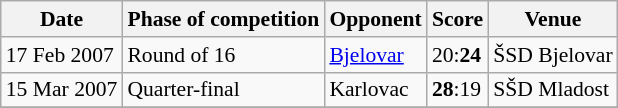<table class="wikitable" style="font-size: 90%">
<tr>
<th>Date</th>
<th>Phase of competition</th>
<th>Opponent</th>
<th>Score</th>
<th>Venue</th>
</tr>
<tr>
<td>17 Feb 2007</td>
<td>Round of 16</td>
<td><a href='#'>Bjelovar</a></td>
<td>20:<strong>24</strong></td>
<td>ŠSD Bjelovar</td>
</tr>
<tr>
<td>15 Mar 2007</td>
<td>Quarter-final</td>
<td>Karlovac</td>
<td><strong>28</strong>:19</td>
<td>SŠD Mladost</td>
</tr>
<tr>
</tr>
</table>
